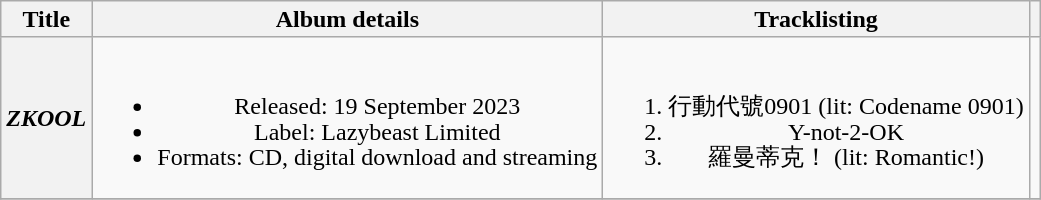<table class="wikitable plainrowheaders" style="text-align: center; line-height:17px;">
<tr>
<th>Title</th>
<th>Album details</th>
<th>Tracklisting</th>
<th scope="col" class="unsortable"></th>
</tr>
<tr>
<th scope="row"><strong><em>ZKOOL</em></strong></th>
<td><br><ul><li>Released: 19 September 2023</li><li>Label: Lazybeast Limited</li><li>Formats: CD, digital download and streaming</li></ul></td>
<td><br><ol><li>行動代號0901 (lit: Codename 0901)</li><li>Y-not-2-OK</li><li>羅曼蒂克！ (lit: Romantic!)</li></ol></td>
<td></td>
</tr>
<tr>
</tr>
</table>
